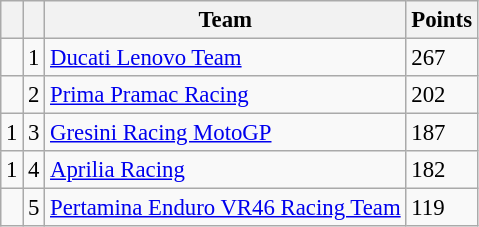<table class="wikitable" style="font-size: 95%;">
<tr>
<th></th>
<th></th>
<th>Team</th>
<th>Points</th>
</tr>
<tr>
<td></td>
<td align=center>1</td>
<td> <a href='#'>Ducati Lenovo Team</a></td>
<td align=left>267</td>
</tr>
<tr>
<td></td>
<td align=center>2</td>
<td> <a href='#'>Prima Pramac Racing</a></td>
<td align=left>202</td>
</tr>
<tr>
<td> 1</td>
<td align=center>3</td>
<td> <a href='#'>Gresini Racing MotoGP</a></td>
<td align=left>187</td>
</tr>
<tr>
<td> 1</td>
<td align=center>4</td>
<td> <a href='#'>Aprilia Racing</a></td>
<td align=left>182</td>
</tr>
<tr>
<td></td>
<td align=center>5</td>
<td> <a href='#'>Pertamina Enduro VR46 Racing Team</a></td>
<td align=left>119</td>
</tr>
</table>
